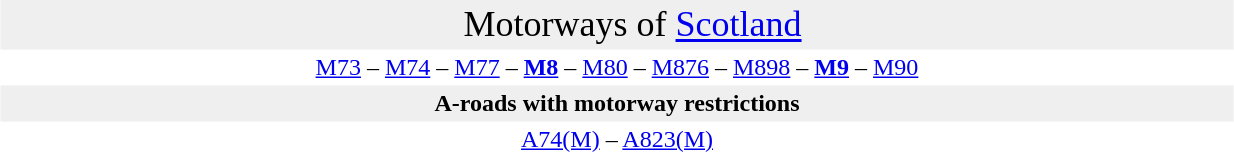<table class="toccolours" cellspacing="0" cellpadding="3" style="text-align:center; margin:0 auto; width:65%;">
<tr style="background: #efefef;">
<td></td>
<td style="font-size: 150%">Motorways of <a href='#'>Scotland</a></td>
</tr>
<tr>
<td colspan="3"><a href='#'>M73</a> – <a href='#'>M74</a> – <a href='#'>M77</a> – <strong><a href='#'>M8</a></strong> – <a href='#'>M80</a> – <a href='#'>M876</a> – <a href='#'>M898</a> – <strong><a href='#'>M9</a></strong> – <a href='#'>M90</a></td>
</tr>
<tr style="background: #efefef;">
<th colspan="3">A-roads with motorway restrictions</th>
</tr>
<tr>
<td colspan="3"><a href='#'>A74(M)</a> – <a href='#'>A823(M)</a></td>
</tr>
</table>
